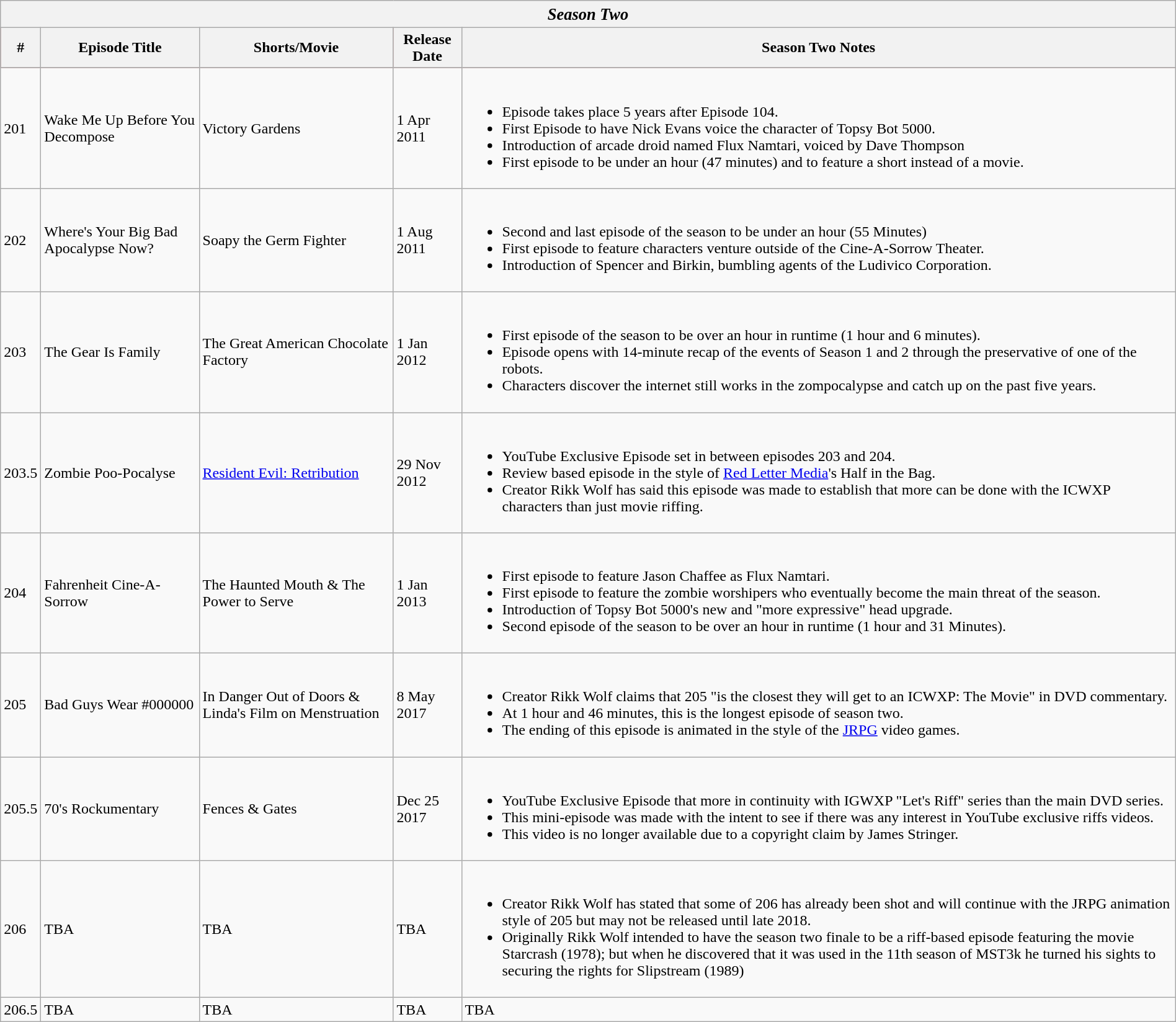<table class="wikitable" style="width:100%">
<tr style="text-align:center;">
<th colspan="16" style="font-size:110%;"><em>Season Two</em></th>
</tr>
<tr style="text-align:center; background:#9F2929">
<th>#</th>
<th>Episode Title</th>
<th>Shorts/Movie</th>
<th>Release Date</th>
<th>Season Two Notes</th>
</tr>
<tr>
<td>201</td>
<td>Wake Me Up Before You Decompose</td>
<td>Victory Gardens</td>
<td>1 Apr 2011</td>
<td><br><ul><li>Episode takes place 5 years after Episode 104.</li><li>First Episode to have Nick Evans voice the character of Topsy Bot 5000.</li><li>Introduction of arcade droid named Flux Namtari, voiced by Dave Thompson</li><li>First episode to be under an hour (47 minutes) and to feature a short instead of a movie.</li></ul></td>
</tr>
<tr>
<td>202</td>
<td>Where's Your Big Bad Apocalypse Now?</td>
<td>Soapy the Germ Fighter</td>
<td>1 Aug 2011</td>
<td><br><ul><li>Second and last episode of the season to be under an hour (55 Minutes)</li><li>First episode to feature characters venture outside of the Cine-A-Sorrow Theater.</li><li>Introduction of Spencer and Birkin, bumbling agents of the Ludivico Corporation.</li></ul></td>
</tr>
<tr>
<td>203</td>
<td>The Gear Is Family</td>
<td>The Great American Chocolate Factory</td>
<td>1 Jan 2012</td>
<td><br><ul><li>First episode of the season to be over an hour in runtime (1 hour and 6 minutes).</li><li>Episode opens with 14-minute recap of the events of Season 1 and 2 through the preservative of one of the robots.</li><li>Characters discover the internet still works in the zompocalypse and catch up on the past five years.</li></ul></td>
</tr>
<tr>
<td>203.5</td>
<td>Zombie Poo-Pocalyse</td>
<td><a href='#'>Resident Evil: Retribution</a></td>
<td>29 Nov 2012</td>
<td><br><ul><li>YouTube Exclusive Episode set in between episodes 203 and 204.</li><li>Review based episode in the style of <a href='#'>Red Letter Media</a>'s Half in the Bag.</li><li>Creator Rikk Wolf has said this episode was made to establish that more can be done with the ICWXP characters than just movie riffing.</li></ul></td>
</tr>
<tr>
<td>204</td>
<td>Fahrenheit Cine-A-Sorrow</td>
<td>The Haunted Mouth & The Power to Serve</td>
<td>1 Jan 2013</td>
<td><br><ul><li>First episode to feature Jason Chaffee as Flux Namtari.</li><li>First episode to feature the zombie worshipers who eventually become the main threat of the season.</li><li>Introduction of Topsy Bot 5000's new and "more expressive" head upgrade.</li><li>Second episode of the season to be over an hour in runtime (1 hour and 31 Minutes).</li></ul></td>
</tr>
<tr>
<td>205</td>
<td>Bad Guys Wear #000000</td>
<td>In Danger Out of Doors & Linda's Film on Menstruation</td>
<td>8 May 2017</td>
<td><br><ul><li>Creator Rikk Wolf claims that 205 "is the closest they will get to an ICWXP: The Movie" in DVD commentary.</li><li>At 1 hour and 46 minutes, this is the longest episode of season two.</li><li>The ending of this episode is animated in the style of the <a href='#'>JRPG</a> video games.</li></ul></td>
</tr>
<tr>
<td>205.5</td>
<td>70's Rockumentary</td>
<td>Fences & Gates</td>
<td>Dec 25 2017</td>
<td><br><ul><li>YouTube Exclusive Episode that more in continuity with IGWXP "Let's Riff" series than the main DVD series.</li><li>This mini-episode was made with the intent to see if there was any interest in YouTube exclusive riffs videos.</li><li>This video is no longer available due to a copyright claim by James Stringer.</li></ul></td>
</tr>
<tr>
<td>206</td>
<td>TBA</td>
<td>TBA</td>
<td>TBA</td>
<td><br><ul><li>Creator Rikk Wolf has stated that some of 206 has already been shot and will continue with the JRPG animation style of 205 but may not be released until late 2018.</li><li>Originally Rikk Wolf intended to have the season two finale to be a riff-based episode featuring the movie Starcrash (1978); but when he discovered that it was used in the 11th season of MST3k he turned his sights to securing the rights for Slipstream (1989)</li></ul></td>
</tr>
<tr>
<td>206.5</td>
<td>TBA</td>
<td>TBA</td>
<td>TBA</td>
<td>TBA</td>
</tr>
</table>
